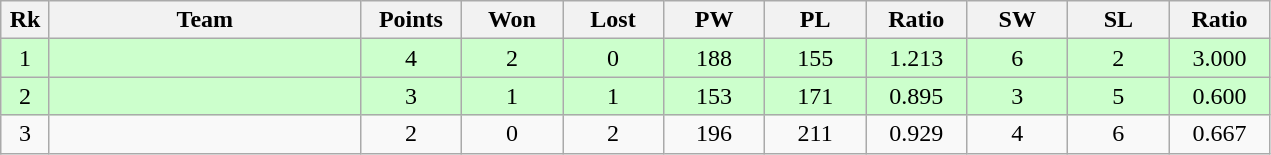<table class=wikitable style=text-align:center>
<tr>
<th width=25>Rk</th>
<th width=200>Team</th>
<th width=60>Points</th>
<th width=60>Won</th>
<th width=60>Lost</th>
<th width=60>PW</th>
<th width=60>PL</th>
<th width=60>Ratio</th>
<th width=60>SW</th>
<th width=60>SL</th>
<th width=60>Ratio</th>
</tr>
<tr bgcolor=#ccffcc>
<td>1</td>
<td align=left></td>
<td>4</td>
<td>2</td>
<td>0</td>
<td>188</td>
<td>155</td>
<td>1.213</td>
<td>6</td>
<td>2</td>
<td>3.000</td>
</tr>
<tr bgcolor=#ccffcc>
<td>2</td>
<td align=left></td>
<td>3</td>
<td>1</td>
<td>1</td>
<td>153</td>
<td>171</td>
<td>0.895</td>
<td>3</td>
<td>5</td>
<td>0.600</td>
</tr>
<tr>
<td>3</td>
<td align=left></td>
<td>2</td>
<td>0</td>
<td>2</td>
<td>196</td>
<td>211</td>
<td>0.929</td>
<td>4</td>
<td>6</td>
<td>0.667</td>
</tr>
</table>
